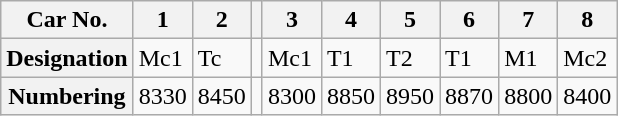<table class="wikitable">
<tr>
<th>Car No.</th>
<th>1</th>
<th>2</th>
<th></th>
<th>3</th>
<th>4</th>
<th>5</th>
<th>6</th>
<th>7</th>
<th>8</th>
</tr>
<tr>
<th>Designation</th>
<td>Mc1</td>
<td>Tc</td>
<td></td>
<td>Mc1</td>
<td>T1</td>
<td>T2</td>
<td>T1</td>
<td>M1</td>
<td>Mc2</td>
</tr>
<tr>
<th>Numbering</th>
<td>8330</td>
<td>8450</td>
<td></td>
<td>8300</td>
<td>8850</td>
<td>8950</td>
<td>8870</td>
<td>8800</td>
<td>8400</td>
</tr>
</table>
